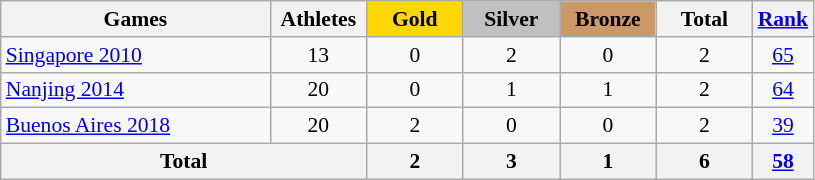<table class="wikitable" style="text-align:center; font-size:90%;">
<tr>
<th style="width:12em;">Games</th>
<th style="width:4em;">Athletes</th>
<th style="width:4em; background:gold;">Gold</th>
<th style="width:4em; background:silver;">Silver</th>
<th style="width:4em; background:#cc9966;">Bronze</th>
<th style="width:4em;">Total</th>
<th style="width:2em;"><a href='#'>Rank</a></th>
</tr>
<tr>
<td align=left> <a href='#'>Singapore 2010</a></td>
<td>13</td>
<td>0</td>
<td>2</td>
<td>0</td>
<td>2</td>
<td><a href='#'>65</a></td>
</tr>
<tr>
<td align=left> <a href='#'>Nanjing 2014</a></td>
<td>20</td>
<td>0</td>
<td>1</td>
<td>1</td>
<td>2</td>
<td><a href='#'>64</a></td>
</tr>
<tr>
<td align=left> <a href='#'>Buenos Aires 2018</a></td>
<td>20</td>
<td>2</td>
<td>0</td>
<td>0</td>
<td>2</td>
<td><a href='#'>39</a></td>
</tr>
<tr>
<th colspan=2>Total</th>
<th>2</th>
<th>3</th>
<th>1</th>
<th>6</th>
<th><a href='#'>58</a></th>
</tr>
</table>
